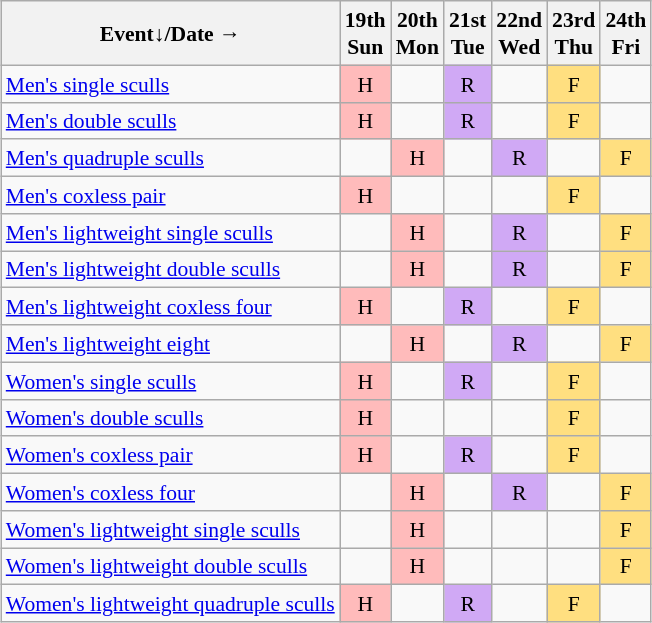<table class="wikitable" style="margin:0.5em auto; font-size:90%; line-height:1.25em; text-align:center;">
<tr>
<th>Event↓/Date →</th>
<th>19th<br>Sun</th>
<th>20th<br>Mon</th>
<th>21st<br>Tue</th>
<th>22nd<br>Wed</th>
<th>23rd<br>Thu</th>
<th>24th<br>Fri</th>
</tr>
<tr>
<td align="left"><a href='#'>Men's single sculls</a></td>
<td bgcolor="#FFBBBB">H</td>
<td></td>
<td bgcolor="#D0A9F5">R</td>
<td></td>
<td bgcolor="#FFDF80">F</td>
<td></td>
</tr>
<tr>
<td align="left"><a href='#'>Men's double sculls</a></td>
<td bgcolor="#FFBBBB">H</td>
<td></td>
<td bgcolor="#D0A9F5">R</td>
<td></td>
<td bgcolor="#FFDF80">F</td>
<td></td>
</tr>
<tr>
<td align="left"><a href='#'>Men's quadruple sculls</a></td>
<td></td>
<td bgcolor="#FFBBBB">H</td>
<td></td>
<td bgcolor="#D0A9F5">R</td>
<td></td>
<td bgcolor="#FFDF80">F</td>
</tr>
<tr>
<td align="left"><a href='#'>Men's coxless pair</a></td>
<td bgcolor="#FFBBBB">H</td>
<td></td>
<td></td>
<td></td>
<td bgcolor="#FFDF80">F</td>
<td></td>
</tr>
<tr>
<td align="left"><a href='#'>Men's lightweight single sculls</a></td>
<td></td>
<td bgcolor="#FFBBBB">H</td>
<td></td>
<td bgcolor="#D0A9F5">R</td>
<td></td>
<td bgcolor="#FFDF80">F</td>
</tr>
<tr>
<td align="left"><a href='#'>Men's lightweight double sculls</a></td>
<td></td>
<td bgcolor="#FFBBBB">H</td>
<td></td>
<td bgcolor="#D0A9F5">R</td>
<td></td>
<td bgcolor="#FFDF80">F</td>
</tr>
<tr>
<td align="left"><a href='#'>Men's lightweight coxless four</a></td>
<td bgcolor="#FFBBBB">H</td>
<td></td>
<td bgcolor="#D0A9F5">R</td>
<td></td>
<td bgcolor="#FFDF80">F</td>
<td></td>
</tr>
<tr>
<td align="left"><a href='#'>Men's lightweight eight</a></td>
<td></td>
<td bgcolor="#FFBBBB">H</td>
<td></td>
<td bgcolor="#D0A9F5">R</td>
<td></td>
<td bgcolor="#FFDF80">F</td>
</tr>
<tr>
<td align="left"><a href='#'>Women's single sculls</a></td>
<td bgcolor="#FFBBBB">H</td>
<td></td>
<td bgcolor="#D0A9F5">R</td>
<td></td>
<td bgcolor="#FFDF80">F</td>
<td></td>
</tr>
<tr>
<td align="left"><a href='#'>Women's double sculls</a></td>
<td bgcolor="#FFBBBB">H</td>
<td></td>
<td></td>
<td></td>
<td bgcolor="#FFDF80">F</td>
<td></td>
</tr>
<tr>
<td align="left"><a href='#'>Women's coxless pair</a></td>
<td bgcolor="#FFBBBB">H</td>
<td></td>
<td bgcolor="#D0A9F5">R</td>
<td></td>
<td bgcolor="#FFDF80">F</td>
<td></td>
</tr>
<tr>
<td align="left"><a href='#'>Women's coxless four</a></td>
<td></td>
<td bgcolor="#FFBBBB">H</td>
<td></td>
<td bgcolor="#D0A9F5">R</td>
<td></td>
<td bgcolor="#FFDF80">F</td>
</tr>
<tr>
<td align="left"><a href='#'>Women's lightweight single sculls</a></td>
<td></td>
<td bgcolor="#FFBBBB">H</td>
<td></td>
<td></td>
<td></td>
<td bgcolor="#FFDF80">F</td>
</tr>
<tr>
<td align="left"><a href='#'>Women's lightweight double sculls</a></td>
<td></td>
<td bgcolor="#FFBBBB">H</td>
<td></td>
<td></td>
<td></td>
<td bgcolor="#FFDF80">F</td>
</tr>
<tr>
<td align="left"><a href='#'>Women's lightweight quadruple sculls</a></td>
<td bgcolor="#FFBBBB">H</td>
<td></td>
<td bgcolor="#D0A9F5">R</td>
<td></td>
<td bgcolor="#FFDF80">F</td>
<td></td>
</tr>
</table>
